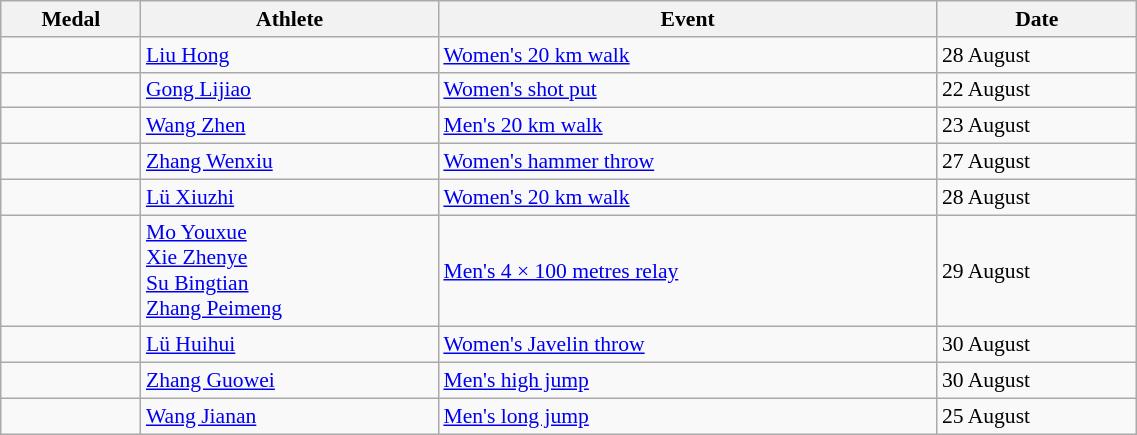<table class="wikitable" style="font-size:90%" width=60%>
<tr>
<th>Medal</th>
<th>Athlete</th>
<th>Event</th>
<th>Date</th>
</tr>
<tr>
<td></td>
<td><a href='#'>Liu Hong</a></td>
<td><a href='#'>Women's 20 km walk</a></td>
<td>28 August</td>
</tr>
<tr>
<td></td>
<td><a href='#'>Gong Lijiao</a></td>
<td><a href='#'>Women's shot put</a></td>
<td>22 August</td>
</tr>
<tr>
<td></td>
<td><a href='#'>Wang Zhen</a></td>
<td><a href='#'>Men's 20 km walk</a></td>
<td>23 August</td>
</tr>
<tr>
<td></td>
<td><a href='#'>Zhang Wenxiu</a></td>
<td><a href='#'>Women's hammer throw</a></td>
<td>27 August</td>
</tr>
<tr>
<td></td>
<td><a href='#'>Lü Xiuzhi</a></td>
<td><a href='#'>Women's 20 km walk</a></td>
<td>28 August</td>
</tr>
<tr>
<td></td>
<td><a href='#'>Mo Youxue</a><br><a href='#'>Xie Zhenye</a><br><a href='#'>Su Bingtian</a><br><a href='#'>Zhang Peimeng</a><br></td>
<td><a href='#'>Men's 4 × 100 metres relay</a></td>
<td>29 August</td>
</tr>
<tr>
<td></td>
<td><a href='#'>Lü Huihui</a></td>
<td><a href='#'>Women's Javelin throw</a></td>
<td>30 August</td>
</tr>
<tr>
<td></td>
<td><a href='#'>Zhang Guowei</a></td>
<td><a href='#'>Men's high jump</a></td>
<td>30 August</td>
</tr>
<tr>
<td></td>
<td><a href='#'>Wang Jianan</a></td>
<td><a href='#'>Men's long jump</a></td>
<td>25 August</td>
</tr>
</table>
